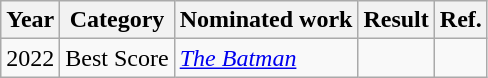<table class="wikitable">
<tr>
<th>Year</th>
<th>Category</th>
<th>Nominated work</th>
<th>Result</th>
<th>Ref.</th>
</tr>
<tr>
<td>2022</td>
<td>Best Score</td>
<td><em><a href='#'>The Batman</a></em></td>
<td></td>
<td align="center"></td>
</tr>
</table>
